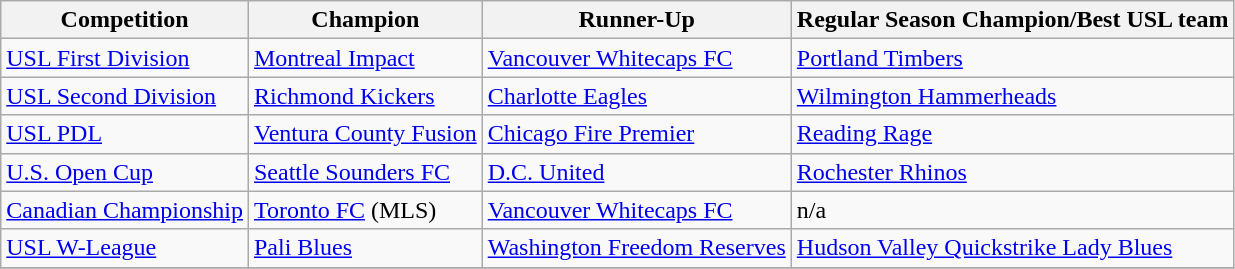<table class="wikitable">
<tr>
<th>Competition</th>
<th>Champion</th>
<th>Runner-Up</th>
<th>Regular Season Champion/Best USL team</th>
</tr>
<tr>
<td><a href='#'>USL First Division</a></td>
<td><a href='#'>Montreal Impact</a></td>
<td><a href='#'>Vancouver Whitecaps FC</a></td>
<td><a href='#'>Portland Timbers</a></td>
</tr>
<tr>
<td><a href='#'>USL Second Division</a></td>
<td><a href='#'>Richmond Kickers</a></td>
<td><a href='#'>Charlotte Eagles</a></td>
<td><a href='#'>Wilmington Hammerheads</a></td>
</tr>
<tr>
<td><a href='#'>USL PDL</a></td>
<td><a href='#'>Ventura County Fusion</a></td>
<td><a href='#'>Chicago Fire Premier</a></td>
<td><a href='#'>Reading Rage</a></td>
</tr>
<tr>
<td><a href='#'>U.S. Open Cup</a></td>
<td><a href='#'>Seattle Sounders FC</a></td>
<td><a href='#'>D.C. United</a></td>
<td><a href='#'>Rochester Rhinos</a></td>
</tr>
<tr>
<td><a href='#'>Canadian Championship</a></td>
<td><a href='#'>Toronto FC</a> (MLS)</td>
<td><a href='#'>Vancouver Whitecaps FC</a></td>
<td>n/a</td>
</tr>
<tr>
<td><a href='#'>USL W-League</a></td>
<td><a href='#'>Pali Blues</a></td>
<td><a href='#'>Washington Freedom Reserves</a></td>
<td><a href='#'>Hudson Valley Quickstrike Lady Blues</a></td>
</tr>
<tr>
</tr>
</table>
